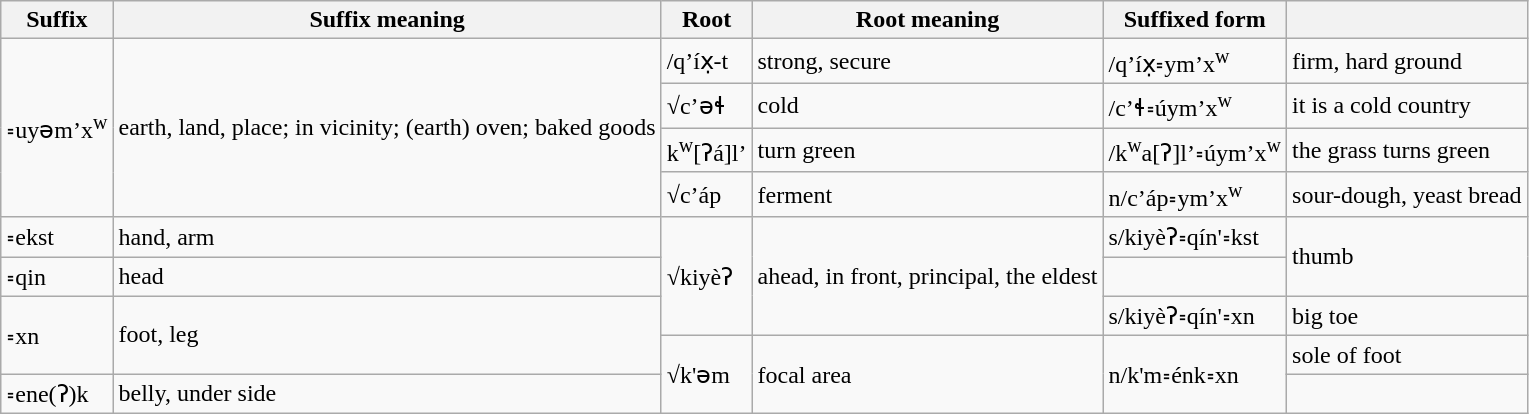<table class="wikitable">
<tr>
<th>Suffix</th>
<th>Suffix meaning</th>
<th>Root</th>
<th>Root meaning</th>
<th>Suffixed form</th>
<th></th>
</tr>
<tr>
<td rowspan="4">꞊uyəm’x<sup>w</sup></td>
<td rowspan="4">earth, land, place; in vicinity; (earth) oven; baked goods</td>
<td>/q’íx̣-t</td>
<td>strong, secure</td>
<td>/q’íx̣꞊ym’x<sup>w</sup></td>
<td>firm, hard ground</td>
</tr>
<tr>
<td>√c’əɬ</td>
<td>cold</td>
<td>/c’ɬ꞊úym’x<sup>w</sup></td>
<td>it is a cold country</td>
</tr>
<tr>
<td>k<sup>w</sup>[ʔá]l’</td>
<td>turn green</td>
<td>/k<sup>w</sup>a[ʔ]l’꞊úym’x<sup>w</sup></td>
<td>the grass turns green</td>
</tr>
<tr>
<td>√c’áp</td>
<td>ferment</td>
<td>n/c’áp꞊ym’x<sup>w</sup></td>
<td>sour-dough, yeast bread</td>
</tr>
<tr>
<td>꞊ekst</td>
<td>hand, arm</td>
<td rowspan="3">√kiyèʔ</td>
<td rowspan="3">ahead, in front, principal, the eldest</td>
<td>s/kiyèʔ꞊qín'꞊kst</td>
<td rowspan="2">thumb</td>
</tr>
<tr>
<td>꞊qin</td>
<td>head</td>
<td></td>
</tr>
<tr>
<td rowspan="2">꞊xn</td>
<td rowspan="2">foot, leg</td>
<td>s/kiyèʔ꞊qín'꞊xn</td>
<td>big toe</td>
</tr>
<tr>
<td rowspan="2">√k'əm</td>
<td rowspan="2">focal area</td>
<td rowspan="2">n/k'm꞊énk꞊xn</td>
<td>sole of foot</td>
</tr>
<tr>
<td>꞊ene(ʔ)k</td>
<td>belly, under side</td>
<td></td>
</tr>
</table>
